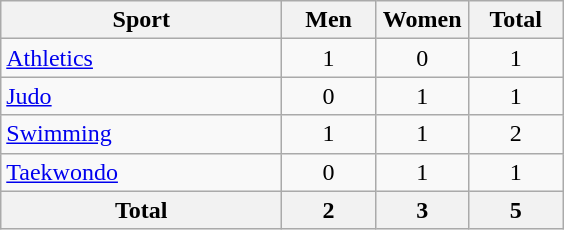<table class="wikitable sortable" style="text-align:center;">
<tr>
<th width=180>Sport</th>
<th width=55>Men</th>
<th width=55>Women</th>
<th width=55>Total</th>
</tr>
<tr>
<td align=left><a href='#'>Athletics</a></td>
<td>1</td>
<td>0</td>
<td>1</td>
</tr>
<tr>
<td align=left><a href='#'>Judo</a></td>
<td>0</td>
<td>1</td>
<td>1</td>
</tr>
<tr>
<td align=left><a href='#'>Swimming</a></td>
<td>1</td>
<td>1</td>
<td>2</td>
</tr>
<tr>
<td align=left><a href='#'>Taekwondo</a></td>
<td>0</td>
<td>1</td>
<td>1</td>
</tr>
<tr>
<th>Total</th>
<th>2</th>
<th>3</th>
<th>5</th>
</tr>
</table>
